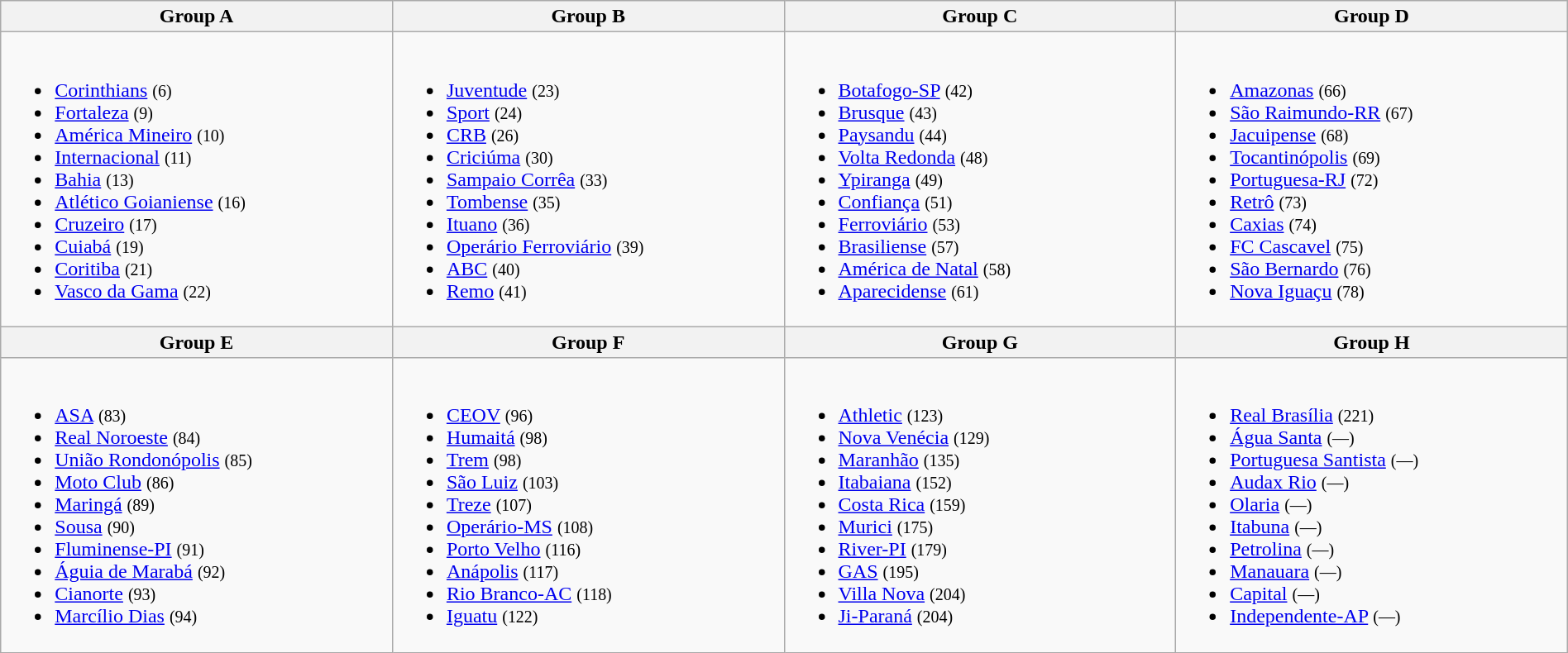<table class="wikitable" width="100%">
<tr>
<th width="25%">Group A</th>
<th width="25%">Group B</th>
<th width="25%">Group C</th>
<th width="25%">Group D</th>
</tr>
<tr>
<td><br><ul><li><a href='#'>Corinthians</a> <small>(6)</small></li><li><a href='#'>Fortaleza</a> <small>(9)</small></li><li><a href='#'>América Mineiro</a> <small>(10)</small></li><li><a href='#'>Internacional</a> <small>(11)</small></li><li><a href='#'>Bahia</a> <small>(13)</small></li><li><a href='#'>Atlético Goianiense</a> <small>(16)</small></li><li><a href='#'>Cruzeiro</a> <small>(17)</small></li><li><a href='#'>Cuiabá</a> <small>(19)</small></li><li><a href='#'>Coritiba</a> <small>(21)</small></li><li><a href='#'>Vasco da Gama</a> <small>(22)</small></li></ul></td>
<td><br><ul><li><a href='#'>Juventude</a> <small>(23)</small></li><li><a href='#'>Sport</a> <small>(24)</small></li><li><a href='#'>CRB</a> <small>(26)</small></li><li><a href='#'>Criciúma</a> <small>(30)</small></li><li><a href='#'>Sampaio Corrêa</a> <small>(33)</small></li><li><a href='#'>Tombense</a> <small>(35)</small></li><li><a href='#'>Ituano</a> <small>(36)</small></li><li><a href='#'>Operário Ferroviário</a> <small>(39)</small></li><li><a href='#'>ABC</a> <small>(40)</small></li><li><a href='#'>Remo</a> <small>(41)</small></li></ul></td>
<td><br><ul><li><a href='#'>Botafogo-SP</a> <small>(42)</small></li><li><a href='#'>Brusque</a> <small>(43)</small></li><li><a href='#'>Paysandu</a> <small>(44)</small></li><li><a href='#'>Volta Redonda</a> <small>(48)</small></li><li><a href='#'>Ypiranga</a> <small>(49)</small></li><li><a href='#'>Confiança</a> <small>(51)</small></li><li><a href='#'>Ferroviário</a> <small>(53)</small></li><li><a href='#'>Brasiliense</a> <small>(57)</small></li><li><a href='#'>América de Natal</a> <small>(58)</small></li><li><a href='#'>Aparecidense</a> <small>(61)</small></li></ul></td>
<td><br><ul><li><a href='#'>Amazonas</a> <small>(66)</small></li><li><a href='#'>São Raimundo-RR</a> <small>(67)</small></li><li><a href='#'>Jacuipense</a> <small>(68)</small></li><li><a href='#'>Tocantinópolis</a> <small>(69)</small></li><li><a href='#'>Portuguesa-RJ</a> <small>(72)</small></li><li><a href='#'>Retrô</a> <small>(73)</small></li><li><a href='#'>Caxias</a> <small>(74)</small></li><li><a href='#'>FC Cascavel</a> <small>(75)</small></li><li><a href='#'>São Bernardo</a> <small>(76)</small></li><li><a href='#'>Nova Iguaçu</a> <small>(78)</small></li></ul></td>
</tr>
<tr>
<th>Group E</th>
<th>Group F</th>
<th>Group G</th>
<th>Group H</th>
</tr>
<tr>
<td><br><ul><li><a href='#'>ASA</a> <small>(83)</small></li><li><a href='#'>Real Noroeste</a> <small>(84)</small></li><li><a href='#'>União Rondonópolis</a> <small>(85)</small></li><li><a href='#'>Moto Club</a> <small>(86)</small></li><li><a href='#'>Maringá</a> <small>(89)</small></li><li><a href='#'>Sousa</a> <small>(90)</small></li><li><a href='#'>Fluminense-PI</a> <small>(91)</small></li><li><a href='#'>Águia de Marabá</a> <small>(92)</small></li><li><a href='#'>Cianorte</a> <small>(93)</small></li><li><a href='#'>Marcílio Dias</a> <small>(94)</small></li></ul></td>
<td><br><ul><li><a href='#'>CEOV</a> <small>(96)</small></li><li><a href='#'>Humaitá</a> <small>(98)</small></li><li><a href='#'>Trem</a> <small>(98)</small></li><li><a href='#'>São Luiz</a> <small>(103)</small></li><li><a href='#'>Treze</a> <small>(107)</small></li><li><a href='#'>Operário-MS</a> <small>(108)</small></li><li><a href='#'>Porto Velho</a> <small>(116)</small></li><li><a href='#'>Anápolis</a> <small>(117)</small></li><li><a href='#'>Rio Branco-AC</a> <small>(118)</small></li><li><a href='#'>Iguatu</a> <small>(122)</small></li></ul></td>
<td><br><ul><li><a href='#'>Athletic</a> <small>(123)</small></li><li><a href='#'>Nova Venécia</a> <small>(129)</small></li><li><a href='#'>Maranhão</a> <small>(135)</small></li><li><a href='#'>Itabaiana</a> <small>(152)</small></li><li><a href='#'>Costa Rica</a> <small>(159)</small></li><li><a href='#'>Murici</a> <small>(175)</small></li><li><a href='#'>River-PI</a> <small>(179)</small></li><li><a href='#'>GAS</a> <small>(195)</small></li><li><a href='#'>Villa Nova</a> <small>(204)</small></li><li><a href='#'>Ji-Paraná</a> <small>(204)</small></li></ul></td>
<td><br><ul><li><a href='#'>Real Brasília</a> <small>(221)</small></li><li><a href='#'>Água Santa</a> <small>(—)</small></li><li><a href='#'>Portuguesa Santista</a> <small>(—)</small></li><li><a href='#'>Audax Rio</a> <small>(—)</small></li><li><a href='#'>Olaria</a> <small>(—)</small></li><li><a href='#'>Itabuna</a> <small>(—)</small></li><li><a href='#'>Petrolina</a> <small>(—)</small></li><li><a href='#'>Manauara</a> <small>(—)</small></li><li><a href='#'>Capital</a> <small>(—)</small></li><li><a href='#'>Independente-AP</a> <small>(—)</small></li></ul></td>
</tr>
</table>
